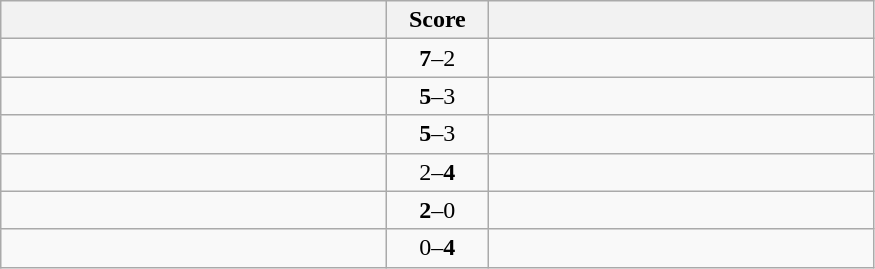<table class="wikitable" style="text-align: center;">
<tr>
<th width=250></th>
<th width=60>Score</th>
<th width=250></th>
</tr>
<tr>
<td align=left><strong></strong></td>
<td><strong>7</strong>–2</td>
<td align=left></td>
</tr>
<tr>
<td align=left><strong></strong></td>
<td><strong>5</strong>–3</td>
<td align=left></td>
</tr>
<tr>
<td align=left><strong></strong></td>
<td><strong>5</strong>–3</td>
<td align=left></td>
</tr>
<tr>
<td align=left></td>
<td>2–<strong>4</strong></td>
<td align=left><strong></strong></td>
</tr>
<tr>
<td align=left><strong></strong></td>
<td><strong>2</strong>–0</td>
<td align=left></td>
</tr>
<tr>
<td align=left></td>
<td>0–<strong>4</strong></td>
<td align=left><strong></strong></td>
</tr>
</table>
